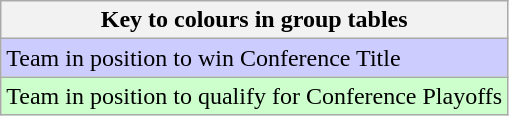<table class="wikitable">
<tr>
<th>Key to colours in group tables</th>
</tr>
<tr style="background:#ccf;">
<td>Team in position to win Conference Title</td>
</tr>
<tr style="background:#cfc;">
<td>Team in position to qualify for Conference Playoffs</td>
</tr>
</table>
